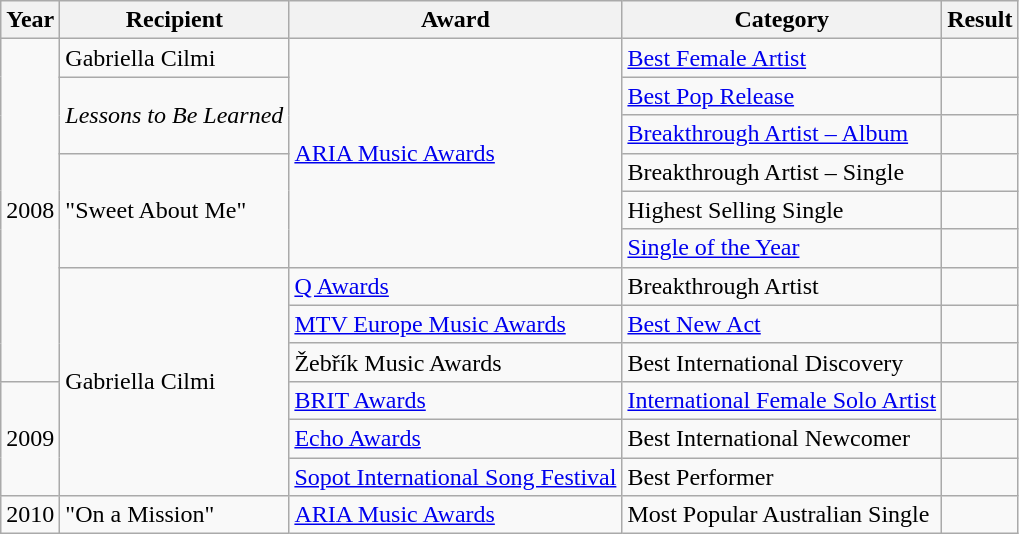<table class="wikitable">
<tr>
<th scope="col">Year</th>
<th scope="col">Recipient</th>
<th scope="col">Award</th>
<th scope="col">Category</th>
<th scope="col">Result</th>
</tr>
<tr>
<td rowspan="9">2008</td>
<td>Gabriella Cilmi</td>
<td rowspan="6"><a href='#'>ARIA Music Awards</a></td>
<td><a href='#'>Best Female Artist</a></td>
<td></td>
</tr>
<tr>
<td rowspan="2"><em>Lessons to Be Learned</em></td>
<td><a href='#'>Best Pop Release</a></td>
<td></td>
</tr>
<tr>
<td><a href='#'>Breakthrough Artist – Album</a></td>
<td></td>
</tr>
<tr>
<td rowspan="3">"Sweet About Me"</td>
<td>Breakthrough Artist – Single</td>
<td></td>
</tr>
<tr>
<td>Highest Selling Single</td>
<td></td>
</tr>
<tr>
<td><a href='#'>Single of the Year</a></td>
<td></td>
</tr>
<tr>
<td rowspan="6">Gabriella Cilmi</td>
<td><a href='#'>Q Awards</a></td>
<td>Breakthrough Artist</td>
<td></td>
</tr>
<tr>
<td><a href='#'>MTV Europe Music Awards</a></td>
<td><a href='#'>Best New Act</a></td>
<td></td>
</tr>
<tr>
<td>Žebřík Music Awards</td>
<td>Best International Discovery</td>
<td></td>
</tr>
<tr>
<td rowspan="3">2009</td>
<td><a href='#'>BRIT Awards</a></td>
<td><a href='#'>International Female Solo Artist</a></td>
<td></td>
</tr>
<tr>
<td><a href='#'>Echo Awards</a></td>
<td>Best International Newcomer</td>
<td></td>
</tr>
<tr>
<td><a href='#'>Sopot International Song Festival</a></td>
<td>Best Performer</td>
<td></td>
</tr>
<tr>
<td>2010</td>
<td>"On a Mission"</td>
<td><a href='#'>ARIA Music Awards</a></td>
<td>Most Popular Australian Single</td>
<td></td>
</tr>
</table>
